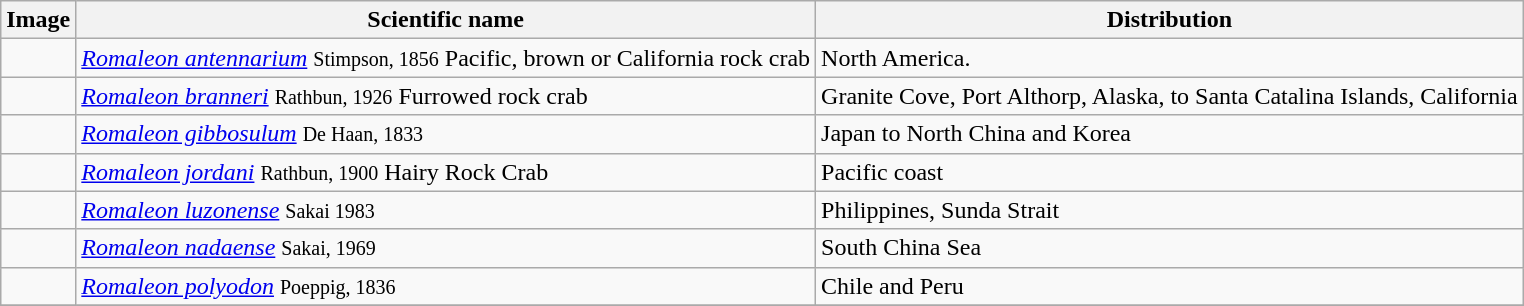<table class="wikitable">
<tr>
<th>Image</th>
<th>Scientific name</th>
<th>Distribution</th>
</tr>
<tr>
<td></td>
<td><em><a href='#'>Romaleon antennarium</a></em> <small>Stimpson, 1856</small>  Pacific, brown or California rock crab</td>
<td>North America.</td>
</tr>
<tr>
<td></td>
<td><em><a href='#'>Romaleon branneri</a></em> <small>Rathbun, 1926</small> Furrowed rock crab</td>
<td>Granite Cove, Port Althorp, Alaska, to Santa Catalina Islands, California</td>
</tr>
<tr>
<td></td>
<td><em><a href='#'>Romaleon gibbosulum</a></em> <small>De Haan, 1833</small></td>
<td>Japan to North China and Korea</td>
</tr>
<tr>
<td></td>
<td><em><a href='#'>Romaleon jordani</a></em> <small>Rathbun, 1900</small> Hairy Rock Crab</td>
<td>Pacific coast</td>
</tr>
<tr>
<td></td>
<td><em><a href='#'>Romaleon luzonense</a></em> <small>Sakai 1983</small></td>
<td>Philippines, Sunda Strait</td>
</tr>
<tr>
<td></td>
<td><em><a href='#'>Romaleon nadaense</a></em> <small>Sakai, 1969</small></td>
<td>South China Sea</td>
</tr>
<tr>
<td></td>
<td><em><a href='#'>Romaleon polyodon</a></em> <small>Poeppig, 1836</small></td>
<td>Chile and Peru</td>
</tr>
<tr>
</tr>
</table>
